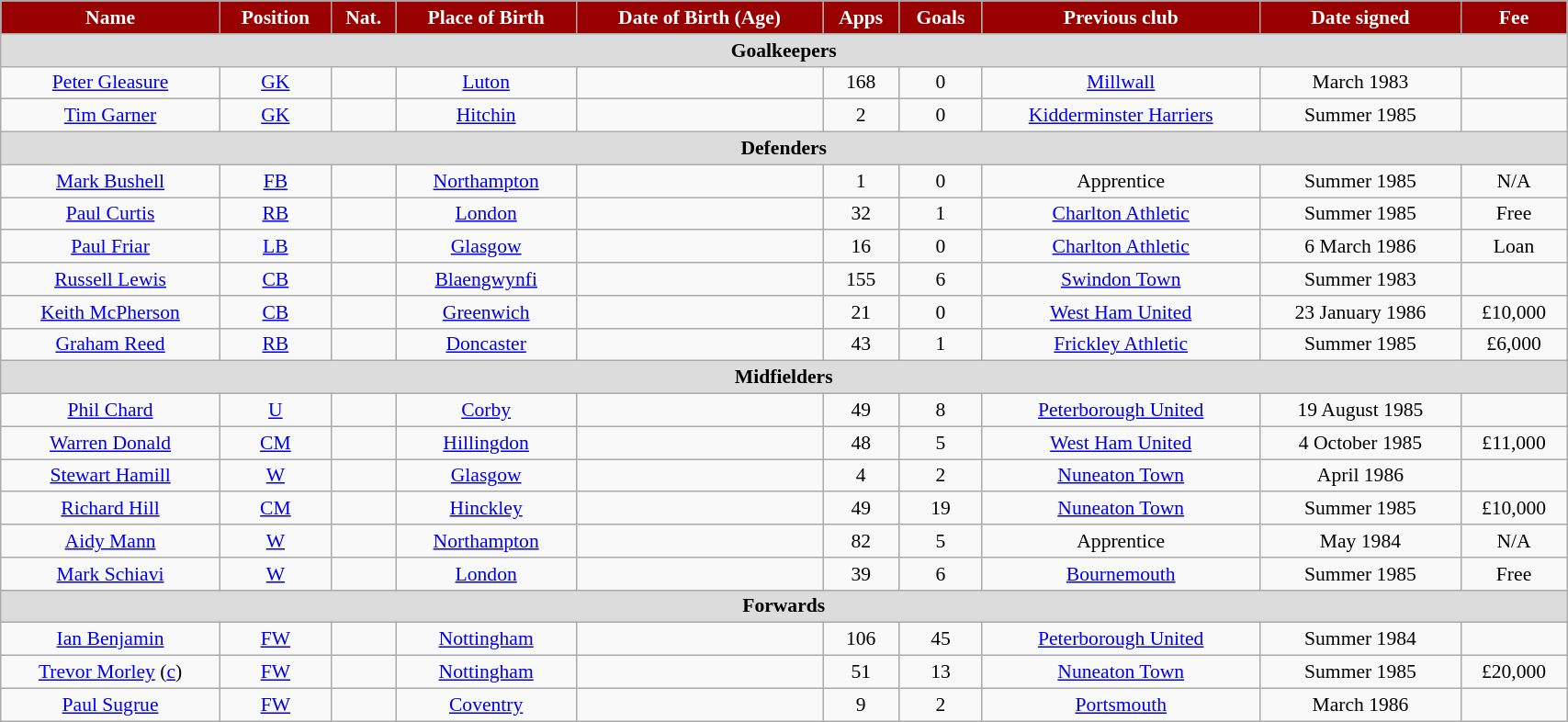<table class="wikitable" style="text-align:center; font-size:90%; width:90%;">
<tr>
<th style="background:#900; color:#FFF; text-align:center;">Name</th>
<th style="background:#900; color:#FFF; text-align:center;">Position</th>
<th style="background:#900; color:#FFF; text-align:center;">Nat.</th>
<th style="background:#900; color:#FFF; text-align:center;">Place of Birth</th>
<th style="background:#900; color:#FFF; text-align:center;">Date of Birth (Age)</th>
<th style="background:#900; color:#FFF; text-align:center;">Apps</th>
<th style="background:#900; color:#FFF; text-align:center;">Goals</th>
<th style="background:#900; color:#FFF; text-align:center;">Previous club</th>
<th style="background:#900; color:#FFF; text-align:center;">Date signed</th>
<th style="background:#900; color:#FFF; text-align:center;">Fee</th>
</tr>
<tr>
<th colspan="12" style="background:#dcdcdc; text-align:center;">Goalkeepers</th>
</tr>
<tr>
<td><a href='#'>Peter Gleasure</a></td>
<td><a href='#'>GK</a></td>
<td></td>
<td><a href='#'>Luton</a></td>
<td></td>
<td>168</td>
<td>0</td>
<td><a href='#'>Millwall</a></td>
<td>March 1983</td>
<td></td>
</tr>
<tr>
<td><a href='#'>Tim Garner</a></td>
<td><a href='#'>GK</a></td>
<td></td>
<td><a href='#'>Hitchin</a></td>
<td></td>
<td>2</td>
<td>0</td>
<td><a href='#'>Kidderminster Harriers</a></td>
<td>Summer 1985</td>
<td></td>
</tr>
<tr>
<th colspan="12" style="background:#dcdcdc; text-align:center;">Defenders</th>
</tr>
<tr>
<td><a href='#'>Mark Bushell</a></td>
<td><a href='#'>FB</a></td>
<td></td>
<td><a href='#'>Northampton</a></td>
<td></td>
<td>1</td>
<td>0</td>
<td>Apprentice</td>
<td>Summer 1985</td>
<td>N/A</td>
</tr>
<tr>
<td><a href='#'>Paul Curtis</a></td>
<td><a href='#'>RB</a></td>
<td></td>
<td><a href='#'>London</a></td>
<td></td>
<td>32</td>
<td>1</td>
<td><a href='#'>Charlton Athletic</a></td>
<td>Summer 1985</td>
<td>Free</td>
</tr>
<tr>
<td><a href='#'>Paul Friar</a></td>
<td><a href='#'>LB</a></td>
<td></td>
<td><a href='#'>Glasgow</a></td>
<td></td>
<td>16</td>
<td>0</td>
<td><a href='#'>Charlton Athletic</a></td>
<td>6 March 1986</td>
<td>Loan</td>
</tr>
<tr>
<td><a href='#'>Russell Lewis</a></td>
<td><a href='#'>CB</a></td>
<td></td>
<td><a href='#'>Blaengwynfi</a></td>
<td></td>
<td>155</td>
<td>6</td>
<td><a href='#'>Swindon Town</a></td>
<td>Summer 1983</td>
<td></td>
</tr>
<tr>
<td><a href='#'>Keith McPherson</a></td>
<td><a href='#'>CB</a></td>
<td></td>
<td><a href='#'>Greenwich</a></td>
<td></td>
<td>21</td>
<td>0</td>
<td><a href='#'>West Ham United</a></td>
<td>23 January 1986</td>
<td>£10,000</td>
</tr>
<tr>
<td><a href='#'>Graham Reed</a></td>
<td><a href='#'>RB</a></td>
<td></td>
<td><a href='#'>Doncaster</a></td>
<td></td>
<td>43</td>
<td>1</td>
<td><a href='#'>Frickley Athletic</a></td>
<td>Summer 1985</td>
<td>£6,000</td>
</tr>
<tr>
<th colspan="12" style="background:#dcdcdc; text-align:center;">Midfielders</th>
</tr>
<tr>
<td><a href='#'>Phil Chard</a></td>
<td><a href='#'>U</a></td>
<td></td>
<td><a href='#'>Corby</a></td>
<td></td>
<td>49</td>
<td>8</td>
<td><a href='#'>Peterborough United</a></td>
<td>19 August 1985</td>
<td></td>
</tr>
<tr>
<td><a href='#'>Warren Donald</a></td>
<td><a href='#'>CM</a></td>
<td></td>
<td><a href='#'>Hillingdon</a></td>
<td></td>
<td>48</td>
<td>5</td>
<td><a href='#'>West Ham United</a></td>
<td>4 October 1985</td>
<td>£11,000</td>
</tr>
<tr>
<td><a href='#'>Stewart Hamill</a></td>
<td><a href='#'>W</a></td>
<td></td>
<td><a href='#'>Glasgow</a></td>
<td></td>
<td>4</td>
<td>2</td>
<td><a href='#'>Nuneaton Town</a></td>
<td>April 1986</td>
<td></td>
</tr>
<tr>
<td><a href='#'>Richard Hill</a></td>
<td><a href='#'>CM</a></td>
<td></td>
<td><a href='#'>Hinckley</a></td>
<td></td>
<td>49</td>
<td>19</td>
<td><a href='#'>Nuneaton Town</a></td>
<td>Summer 1985</td>
<td>£10,000</td>
</tr>
<tr>
<td><a href='#'>Aidy Mann</a></td>
<td><a href='#'>W</a></td>
<td></td>
<td><a href='#'>Northampton</a></td>
<td></td>
<td>82</td>
<td>5</td>
<td>Apprentice</td>
<td>May 1984</td>
<td>N/A</td>
</tr>
<tr>
<td><a href='#'>Mark Schiavi</a></td>
<td><a href='#'>W</a></td>
<td></td>
<td><a href='#'>London</a></td>
<td></td>
<td>39</td>
<td>6</td>
<td><a href='#'>Bournemouth</a></td>
<td>Summer 1985</td>
<td>Free</td>
</tr>
<tr>
<th colspan="12" style="background:#dcdcdc; text-align:center;">Forwards</th>
</tr>
<tr>
<td><a href='#'>Ian Benjamin</a></td>
<td><a href='#'>FW</a></td>
<td></td>
<td><a href='#'>Nottingham</a></td>
<td></td>
<td>106</td>
<td>45</td>
<td><a href='#'>Peterborough United</a></td>
<td>Summer 1984</td>
<td></td>
</tr>
<tr>
<td><a href='#'>Trevor Morley</a> (<a href='#'>c</a>)</td>
<td><a href='#'>FW</a></td>
<td></td>
<td><a href='#'>Nottingham</a></td>
<td></td>
<td>51</td>
<td>13</td>
<td><a href='#'>Nuneaton Town</a></td>
<td>Summer 1985</td>
<td>£20,000</td>
</tr>
<tr>
<td><a href='#'>Paul Sugrue</a></td>
<td><a href='#'>FW</a></td>
<td></td>
<td><a href='#'>Coventry</a></td>
<td></td>
<td>9</td>
<td>2</td>
<td><a href='#'>Portsmouth</a></td>
<td>March 1986</td>
<td></td>
</tr>
</table>
